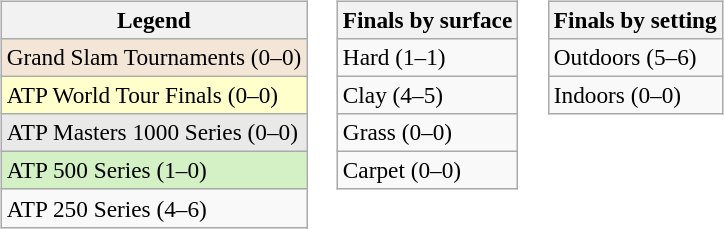<table>
<tr valign=top>
<td><br><table class=wikitable style=font-size:97%>
<tr>
<th>Legend</th>
</tr>
<tr style="background:#f3e6d7;">
<td>Grand Slam Tournaments (0–0)</td>
</tr>
<tr style="background:#ffc;">
<td>ATP World Tour Finals (0–0)</td>
</tr>
<tr style="background:#e9e9e9;">
<td>ATP Masters 1000 Series (0–0)</td>
</tr>
<tr style="background:#d4f1c5;">
<td>ATP 500 Series (1–0)</td>
</tr>
<tr>
<td>ATP 250 Series (4–6)</td>
</tr>
</table>
</td>
<td><br><table class=wikitable style=font-size:97%>
<tr>
<th>Finals by surface</th>
</tr>
<tr>
<td>Hard (1–1)</td>
</tr>
<tr>
<td>Clay (4–5)</td>
</tr>
<tr>
<td>Grass (0–0)</td>
</tr>
<tr>
<td>Carpet (0–0)</td>
</tr>
</table>
</td>
<td><br><table class=wikitable style=font-size:97%>
<tr>
<th>Finals by setting</th>
</tr>
<tr>
<td>Outdoors (5–6)</td>
</tr>
<tr>
<td>Indoors (0–0)</td>
</tr>
</table>
</td>
</tr>
</table>
